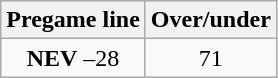<table class="wikitable">
<tr align="center">
<th style=>Pregame line</th>
<th style=>Over/under</th>
</tr>
<tr align="center">
<td><strong>NEV</strong> –28</td>
<td>71</td>
</tr>
</table>
